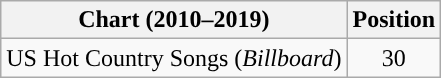<table class="wikitable">
<tr>
<th>Chart (2010–2019)</th>
<th>Position</th>
</tr>
<tr>
<td>US Hot Country Songs (<em>Billboard</em>)</td>
<td style="text-align:center;">30</td>
</tr>
</table>
